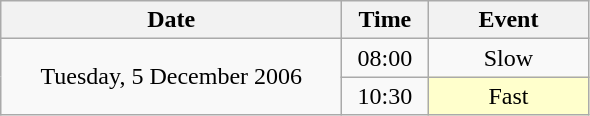<table class = "wikitable" style="text-align:center;">
<tr>
<th width=220>Date</th>
<th width=50>Time</th>
<th width=100>Event</th>
</tr>
<tr>
<td rowspan=2>Tuesday, 5 December 2006</td>
<td>08:00</td>
<td>Slow</td>
</tr>
<tr>
<td>10:30</td>
<td bgcolor=ffffcc>Fast</td>
</tr>
</table>
